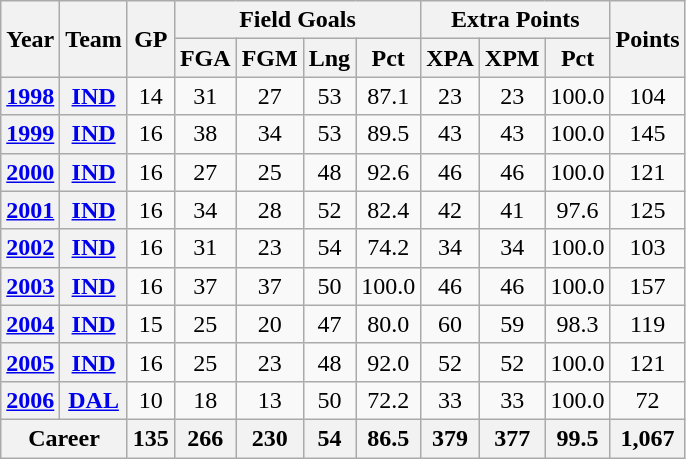<table class="wikitable" style="text-align:center;">
<tr>
<th rowspan="2">Year</th>
<th rowspan="2">Team</th>
<th rowspan="2">GP</th>
<th colspan="4">Field Goals</th>
<th colspan="3">Extra Points</th>
<th rowspan="2">Points</th>
</tr>
<tr>
<th>FGA</th>
<th>FGM</th>
<th>Lng</th>
<th>Pct</th>
<th>XPA</th>
<th>XPM</th>
<th>Pct</th>
</tr>
<tr>
<th><a href='#'>1998</a></th>
<th><a href='#'>IND</a></th>
<td>14</td>
<td>31</td>
<td>27</td>
<td>53</td>
<td>87.1</td>
<td>23</td>
<td>23</td>
<td>100.0</td>
<td>104</td>
</tr>
<tr>
<th><a href='#'>1999</a></th>
<th><a href='#'>IND</a></th>
<td>16</td>
<td>38</td>
<td>34</td>
<td>53</td>
<td>89.5</td>
<td>43</td>
<td>43</td>
<td>100.0</td>
<td>145</td>
</tr>
<tr>
<th><a href='#'>2000</a></th>
<th><a href='#'>IND</a></th>
<td>16</td>
<td>27</td>
<td>25</td>
<td>48</td>
<td>92.6</td>
<td>46</td>
<td>46</td>
<td>100.0</td>
<td>121</td>
</tr>
<tr>
<th><a href='#'>2001</a></th>
<th><a href='#'>IND</a></th>
<td>16</td>
<td>34</td>
<td>28</td>
<td>52</td>
<td>82.4</td>
<td>42</td>
<td>41</td>
<td>97.6</td>
<td>125</td>
</tr>
<tr>
<th><a href='#'>2002</a></th>
<th><a href='#'>IND</a></th>
<td>16</td>
<td>31</td>
<td>23</td>
<td>54</td>
<td>74.2</td>
<td>34</td>
<td>34</td>
<td>100.0</td>
<td>103</td>
</tr>
<tr>
<th><a href='#'>2003</a></th>
<th><a href='#'>IND</a></th>
<td>16</td>
<td>37</td>
<td>37</td>
<td>50</td>
<td>100.0</td>
<td>46</td>
<td>46</td>
<td>100.0</td>
<td>157</td>
</tr>
<tr>
<th><a href='#'>2004</a></th>
<th><a href='#'>IND</a></th>
<td>15</td>
<td>25</td>
<td>20</td>
<td>47</td>
<td>80.0</td>
<td>60</td>
<td>59</td>
<td>98.3</td>
<td>119</td>
</tr>
<tr>
<th><a href='#'>2005</a></th>
<th><a href='#'>IND</a></th>
<td>16</td>
<td>25</td>
<td>23</td>
<td>48</td>
<td>92.0</td>
<td>52</td>
<td>52</td>
<td>100.0</td>
<td>121</td>
</tr>
<tr>
<th><a href='#'>2006</a></th>
<th><a href='#'>DAL</a></th>
<td>10</td>
<td>18</td>
<td>13</td>
<td>50</td>
<td>72.2</td>
<td>33</td>
<td>33</td>
<td>100.0</td>
<td>72</td>
</tr>
<tr>
<th colspan="2">Career</th>
<th>135</th>
<th>266</th>
<th>230</th>
<th>54</th>
<th>86.5</th>
<th>379</th>
<th>377</th>
<th>99.5</th>
<th>1,067</th>
</tr>
</table>
